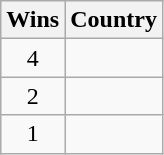<table class="wikitable">
<tr>
<th>Wins</th>
<th>Country</th>
</tr>
<tr>
<td align=center>4</td>
<td></td>
</tr>
<tr>
<td align=center>2</td>
<td><br></td>
</tr>
<tr>
<td align=center>1</td>
<td><br></td>
</tr>
</table>
